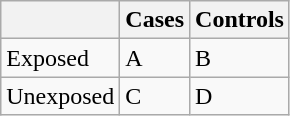<table class="wikitable">
<tr>
<th></th>
<th>Cases</th>
<th>Controls</th>
</tr>
<tr>
<td>Exposed</td>
<td>A</td>
<td>B</td>
</tr>
<tr>
<td>Unexposed</td>
<td>C</td>
<td>D</td>
</tr>
</table>
